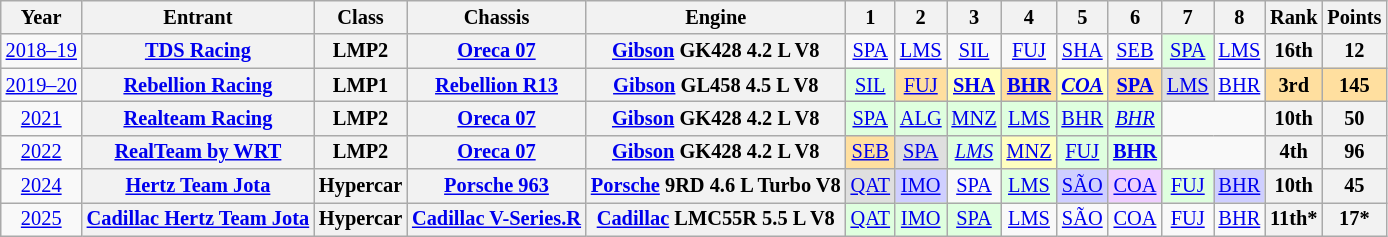<table class="wikitable" style="text-align:center; font-size:85%">
<tr>
<th>Year</th>
<th>Entrant</th>
<th>Class</th>
<th>Chassis</th>
<th>Engine</th>
<th>1</th>
<th>2</th>
<th>3</th>
<th>4</th>
<th>5</th>
<th>6</th>
<th>7</th>
<th>8</th>
<th>Rank</th>
<th>Points</th>
</tr>
<tr>
<td nowrap><a href='#'>2018–19</a></td>
<th nowrap><a href='#'>TDS Racing</a></th>
<th>LMP2</th>
<th nowrap><a href='#'>Oreca 07</a></th>
<th nowrap><a href='#'>Gibson</a> GK428 4.2 L V8</th>
<td><a href='#'>SPA</a></td>
<td><a href='#'>LMS</a></td>
<td><a href='#'>SIL</a></td>
<td><a href='#'>FUJ</a></td>
<td><a href='#'>SHA</a></td>
<td><a href='#'>SEB</a></td>
<td style="background:#DFFFDF;"><a href='#'>SPA</a><br></td>
<td><a href='#'>LMS</a></td>
<th>16th</th>
<th>12</th>
</tr>
<tr>
<td nowrap><a href='#'>2019–20</a></td>
<th nowrap><a href='#'>Rebellion Racing</a></th>
<th>LMP1</th>
<th nowrap><a href='#'>Rebellion R13</a></th>
<th nowrap><a href='#'>Gibson</a> GL458 4.5 L V8</th>
<td style="background:#DFFFDF;"><a href='#'>SIL</a><br></td>
<td style="background:#FFDF9F;"><a href='#'>FUJ</a><br></td>
<td style="background:#FFFFBF;"><strong><a href='#'>SHA</a></strong><br></td>
<td style="background:#FFDF9F;"><strong><a href='#'>BHR</a></strong><br></td>
<td style="background:#FFFFBF;"><strong><em><a href='#'>COA</a></em></strong><br></td>
<td style="background:#FFDF9F;"><strong><a href='#'>SPA</a></strong><br></td>
<td style="background:#DFDFDF;"><a href='#'>LMS</a><br></td>
<td><a href='#'>BHR</a></td>
<th style="background:#FFDF9F;">3rd</th>
<th style="background:#FFDF9F;">145</th>
</tr>
<tr>
<td><a href='#'>2021</a></td>
<th nowrap><a href='#'>Realteam Racing</a></th>
<th>LMP2</th>
<th nowrap><a href='#'>Oreca 07</a></th>
<th nowrap><a href='#'>Gibson</a> GK428 4.2 L V8</th>
<td style="background:#DFFFDF;"><a href='#'>SPA</a><br></td>
<td style="background:#DFFFDF;"><a href='#'>ALG</a><br></td>
<td style="background:#DFFFDF;"><a href='#'>MNZ</a><br></td>
<td style="background:#DFFFDF;"><a href='#'>LMS</a><br></td>
<td style="background:#DFFFDF;"><a href='#'>BHR</a><br></td>
<td style="background:#DFFFDF;"><em><a href='#'>BHR</a></em><br></td>
<td colspan=2></td>
<th>10th</th>
<th>50</th>
</tr>
<tr>
<td><a href='#'>2022</a></td>
<th nowrap><a href='#'>RealTeam by WRT</a></th>
<th>LMP2</th>
<th nowrap><a href='#'>Oreca 07</a></th>
<th nowrap><a href='#'>Gibson</a> GK428 4.2 L V8</th>
<td style="background:#FFDF9F;"><a href='#'>SEB</a><br></td>
<td style="background:#DFDFDF;"><a href='#'>SPA</a><br></td>
<td style="background:#DFFFDF;"><em><a href='#'>LMS</a></em><br></td>
<td style="background:#FFFFBF;"><a href='#'>MNZ</a><br></td>
<td style="background:#DFFFDF;"><a href='#'>FUJ</a><br></td>
<td style="background:#DFFFDF;"><strong><a href='#'>BHR</a></strong><br></td>
<td colspan=2></td>
<th>4th</th>
<th>96</th>
</tr>
<tr>
<td><a href='#'>2024</a></td>
<th nowrap><a href='#'>Hertz Team Jota</a></th>
<th>Hypercar</th>
<th nowrap><a href='#'>Porsche 963</a></th>
<th nowrap><a href='#'>Porsche</a> 9RD 4.6 L Turbo V8</th>
<td style="background:#DFDFDF;"><a href='#'>QAT</a><br></td>
<td style="background:#CFCFFF;"><a href='#'>IMO</a><br></td>
<td><a href='#'>SPA</a></td>
<td style="background:#DFFFDF;"><a href='#'>LMS</a><br></td>
<td style="background:#CFCFFF;"><a href='#'>SÃO</a><br></td>
<td style="background:#EFCFFF;"><a href='#'>COA</a><br></td>
<td style="background:#DFFFDF;"><a href='#'>FUJ</a><br></td>
<td style="background:#CFCFFF;"><a href='#'>BHR</a><br></td>
<th>10th</th>
<th>45</th>
</tr>
<tr>
<td><a href='#'>2025</a></td>
<th><a href='#'>Cadillac Hertz Team Jota</a></th>
<th>Hypercar</th>
<th><a href='#'>Cadillac V-Series.R</a></th>
<th><a href='#'>Cadillac</a> LMC55R 5.5 L V8</th>
<td style="background:#DFFFDF;"><a href='#'>QAT</a><br></td>
<td style="background:#DFFFDF;"><a href='#'>IMO</a><br></td>
<td style="background:#DFFFDF;"><a href='#'>SPA</a><br></td>
<td style="background:#;"><a href='#'>LMS</a><br></td>
<td style="background:#;"><a href='#'>SÃO</a><br></td>
<td style="background:#;"><a href='#'>COA</a><br></td>
<td style="background:#;"><a href='#'>FUJ</a><br></td>
<td style="background:#;"><a href='#'>BHR</a><br></td>
<th>11th*</th>
<th>17*</th>
</tr>
</table>
